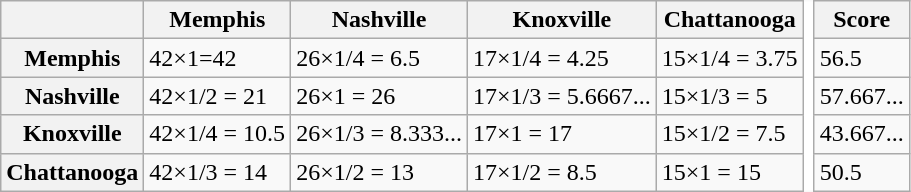<table class="wikitable" style="border:none">
<tr>
<th></th>
<th>Memphis</th>
<th>Nashville</th>
<th>Knoxville</th>
<th>Chattanooga</th>
<td rowspan="5" style="border: none; background: white;"></td>
<th>Score</th>
</tr>
<tr>
<th>Memphis</th>
<td>42×1=42</td>
<td>26×1/4 = 6.5</td>
<td>17×1/4 = 4.25</td>
<td>15×1/4 = 3.75</td>
<td>56.5</td>
</tr>
<tr>
<th>Nashville</th>
<td>42×1/2 = 21</td>
<td>26×1 = 26</td>
<td>17×1/3 = 5.6667...</td>
<td>15×1/3 = 5</td>
<td>57.667...</td>
</tr>
<tr>
<th>Knoxville</th>
<td>42×1/4 = 10.5</td>
<td>26×1/3 = 8.333...</td>
<td>17×1 = 17</td>
<td>15×1/2 = 7.5</td>
<td>43.667...</td>
</tr>
<tr>
<th>Chattanooga</th>
<td>42×1/3 = 14</td>
<td>26×1/2 = 13</td>
<td>17×1/2 = 8.5</td>
<td>15×1 = 15</td>
<td>50.5</td>
</tr>
</table>
